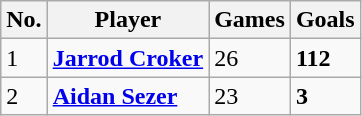<table class="wikitable">
<tr>
<th>No.</th>
<th>Player</th>
<th>Games</th>
<th>Goals</th>
</tr>
<tr>
<td>1</td>
<td><strong><a href='#'>Jarrod Croker</a></strong></td>
<td>26</td>
<td><strong>112</strong></td>
</tr>
<tr>
<td>2</td>
<td><strong><a href='#'>Aidan Sezer</a></strong></td>
<td>23</td>
<td><strong>3</strong></td>
</tr>
</table>
